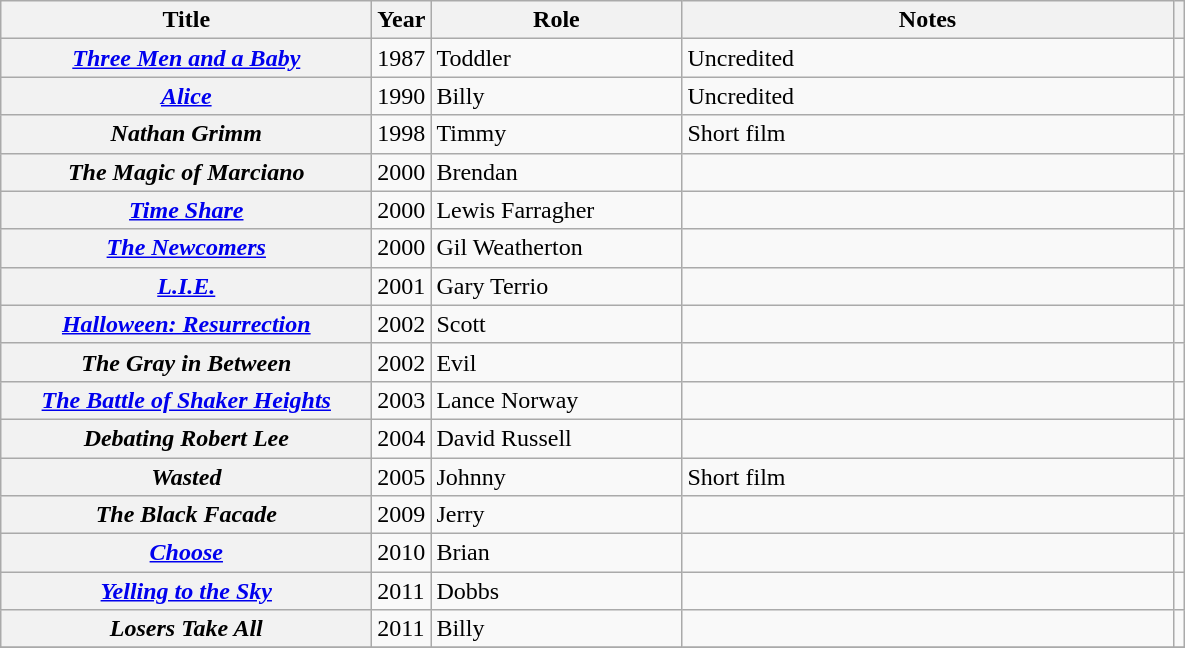<table class="wikitable sortable plainrowheaders">
<tr>
<th scope="col" style="width: 15em;">Title</th>
<th scope="col" style="width: 1em;">Year</th>
<th scope="col" style="width: 10em;">Role</th>
<th scope="col" style="width: 20em;" class="unsortable">Notes</th>
<th scope="col" class="unsortable"></th>
</tr>
<tr>
<th scope="row"><em><a href='#'>Three Men and a Baby</a></em></th>
<td>1987</td>
<td>Toddler</td>
<td>Uncredited</td>
<td></td>
</tr>
<tr>
<th scope="row"><em><a href='#'>Alice</a></em></th>
<td>1990</td>
<td>Billy</td>
<td>Uncredited</td>
<td></td>
</tr>
<tr>
<th scope="row"><em>Nathan Grimm</em></th>
<td>1998</td>
<td>Timmy</td>
<td>Short film</td>
<td></td>
</tr>
<tr>
<th scope="row"><em>The Magic of Marciano</em></th>
<td>2000</td>
<td>Brendan</td>
<td></td>
<td></td>
</tr>
<tr>
<th scope="row"><em><a href='#'>Time Share</a></em></th>
<td>2000</td>
<td>Lewis Farragher</td>
<td></td>
<td></td>
</tr>
<tr>
<th scope="row"><em><a href='#'>The Newcomers</a></em></th>
<td>2000</td>
<td>Gil Weatherton</td>
<td></td>
<td></td>
</tr>
<tr>
<th scope="row"><em><a href='#'>L.I.E.</a></em></th>
<td>2001</td>
<td>Gary Terrio</td>
<td></td>
<td></td>
</tr>
<tr>
<th scope="row"><em><a href='#'>Halloween: Resurrection</a></em></th>
<td>2002</td>
<td>Scott</td>
<td></td>
<td></td>
</tr>
<tr>
<th scope="row"><em>The Gray in Between</em></th>
<td>2002</td>
<td>Evil</td>
<td></td>
<td></td>
</tr>
<tr>
<th scope="row"><em><a href='#'>The Battle of Shaker Heights</a></em></th>
<td>2003</td>
<td>Lance Norway</td>
<td></td>
<td></td>
</tr>
<tr>
<th scope="row"><em>Debating Robert Lee</em></th>
<td>2004</td>
<td>David Russell</td>
<td></td>
<td></td>
</tr>
<tr>
<th scope="row"><em>Wasted</em></th>
<td>2005</td>
<td>Johnny</td>
<td>Short film</td>
<td></td>
</tr>
<tr>
<th scope="row"><em>The Black Facade</em></th>
<td>2009</td>
<td>Jerry</td>
<td></td>
<td></td>
</tr>
<tr>
<th scope="row"><em><a href='#'>Choose</a></em></th>
<td>2010</td>
<td>Brian</td>
<td></td>
<td></td>
</tr>
<tr>
<th scope="row"><em><a href='#'>Yelling to the Sky</a></em></th>
<td>2011</td>
<td>Dobbs</td>
<td></td>
<td></td>
</tr>
<tr>
<th scope="row"><em>Losers Take All</em></th>
<td>2011</td>
<td>Billy</td>
<td></td>
<td></td>
</tr>
<tr>
</tr>
</table>
